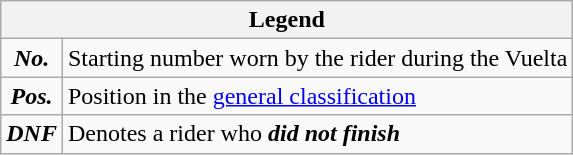<table class="wikitable">
<tr>
<th colspan=2>Legend</th>
</tr>
<tr>
<td align=center><strong><em>No.</em></strong></td>
<td>Starting number worn by the rider during the Vuelta</td>
</tr>
<tr>
<td align=center><strong><em>Pos.</em></strong></td>
<td>Position in the <a href='#'>general classification</a></td>
</tr>
<tr>
<td align=center><strong><em>DNF</em></strong></td>
<td>Denotes a rider who <strong><em>did not finish</em></strong></td>
</tr>
</table>
